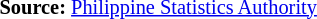<table style="font-size:85%;" '|>
<tr>
<td><br><p>
<strong>Source:</strong> <a href='#'>Philippine Statistics Authority</a>
</p></td>
</tr>
</table>
